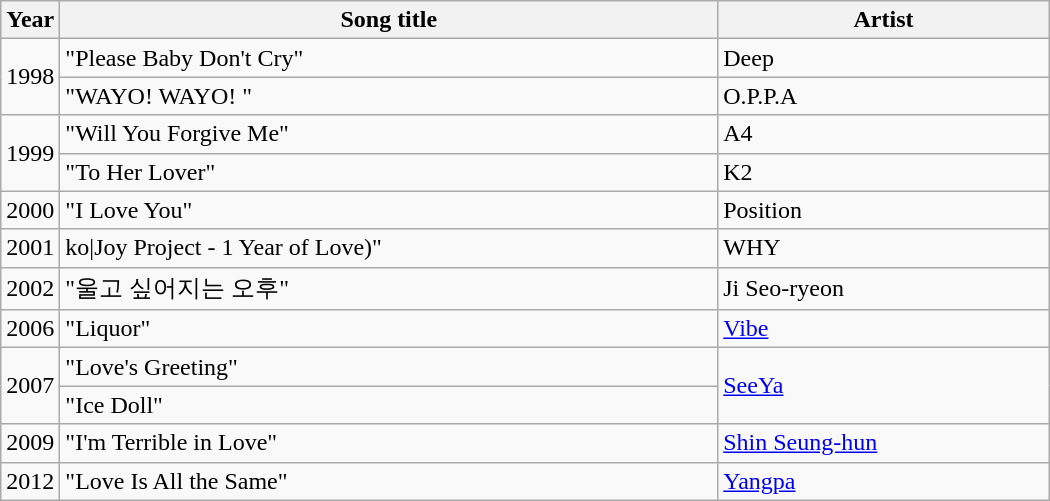<table class="wikitable" style="width:700px">
<tr>
<th width=10>Year</th>
<th scope="col">Song title</th>
<th scope="col">Artist</th>
</tr>
<tr>
<td rowspan="2">1998</td>
<td>"Please Baby Don't Cry"</td>
<td>Deep</td>
</tr>
<tr>
<td>"WAYO! WAYO! "</td>
<td>O.P.P.A</td>
</tr>
<tr>
<td rowspan="2">1999</td>
<td>"Will You Forgive Me" </td>
<td>A4</td>
</tr>
<tr>
<td>"To Her Lover" </td>
<td>K2</td>
</tr>
<tr>
<td>2000</td>
<td>"I Love You"</td>
<td>Position</td>
</tr>
<tr>
<td>2001</td>
<td "I Wish You Happiness ({{lang>ko|Joy Project - 1 Year of Love)" </td>
<td>WHY</td>
</tr>
<tr>
<td>2002</td>
<td>"울고 싶어지는 오후"</td>
<td>Ji Seo-ryeon</td>
</tr>
<tr>
<td>2006</td>
<td>"Liquor" </td>
<td><a href='#'>Vibe</a></td>
</tr>
<tr>
<td rowspan="2">2007</td>
<td>"Love's Greeting" </td>
<td rowspan="2"><a href='#'>SeeYa</a></td>
</tr>
<tr>
<td>"Ice Doll" </td>
</tr>
<tr>
<td>2009</td>
<td>"I'm Terrible in Love" </td>
<td><a href='#'>Shin Seung-hun</a></td>
</tr>
<tr>
<td>2012</td>
<td>"Love Is All the Same" </td>
<td><a href='#'>Yangpa</a></td>
</tr>
</table>
